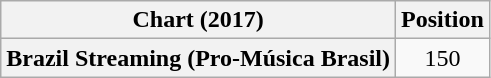<table class="wikitable plainrowheaders sortable" style="text-align:center">
<tr>
<th scope="col">Chart (2017)</th>
<th scope="col">Position</th>
</tr>
<tr>
<th scope="row">Brazil Streaming (Pro-Música Brasil)</th>
<td>150</td>
</tr>
</table>
